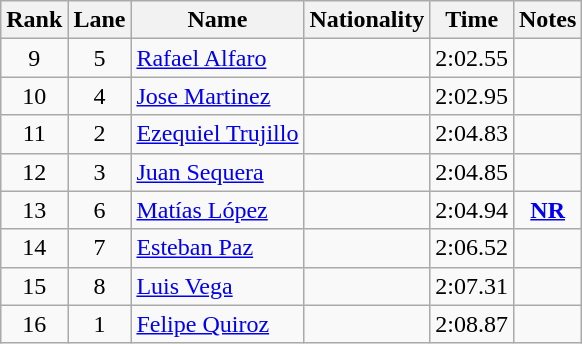<table class="wikitable sortable" style="text-align:center">
<tr>
<th>Rank</th>
<th>Lane</th>
<th>Name</th>
<th>Nationality</th>
<th>Time</th>
<th>Notes</th>
</tr>
<tr>
<td>9</td>
<td>5</td>
<td align=left><a href='#'>Rafael Alfaro</a></td>
<td align=left></td>
<td>2:02.55</td>
<td></td>
</tr>
<tr>
<td>10</td>
<td>4</td>
<td align=left><a href='#'>Jose Martinez</a></td>
<td align=left></td>
<td>2:02.95</td>
<td></td>
</tr>
<tr>
<td>11</td>
<td>2</td>
<td align=left><a href='#'>Ezequiel Trujillo</a></td>
<td align=left></td>
<td>2:04.83</td>
<td></td>
</tr>
<tr>
<td>12</td>
<td>3</td>
<td align=left><a href='#'>Juan Sequera</a></td>
<td align=left></td>
<td>2:04.85</td>
<td></td>
</tr>
<tr>
<td>13</td>
<td>6</td>
<td align=left><a href='#'>Matías López</a></td>
<td align=left></td>
<td>2:04.94</td>
<td><strong><a href='#'>NR</a></strong></td>
</tr>
<tr>
<td>14</td>
<td>7</td>
<td align=left><a href='#'>Esteban Paz</a></td>
<td align=left></td>
<td>2:06.52</td>
<td></td>
</tr>
<tr>
<td>15</td>
<td>8</td>
<td align=left><a href='#'>Luis Vega</a></td>
<td align=left></td>
<td>2:07.31</td>
<td></td>
</tr>
<tr>
<td>16</td>
<td>1</td>
<td align=left><a href='#'>Felipe Quiroz</a></td>
<td align=left></td>
<td>2:08.87</td>
<td></td>
</tr>
</table>
